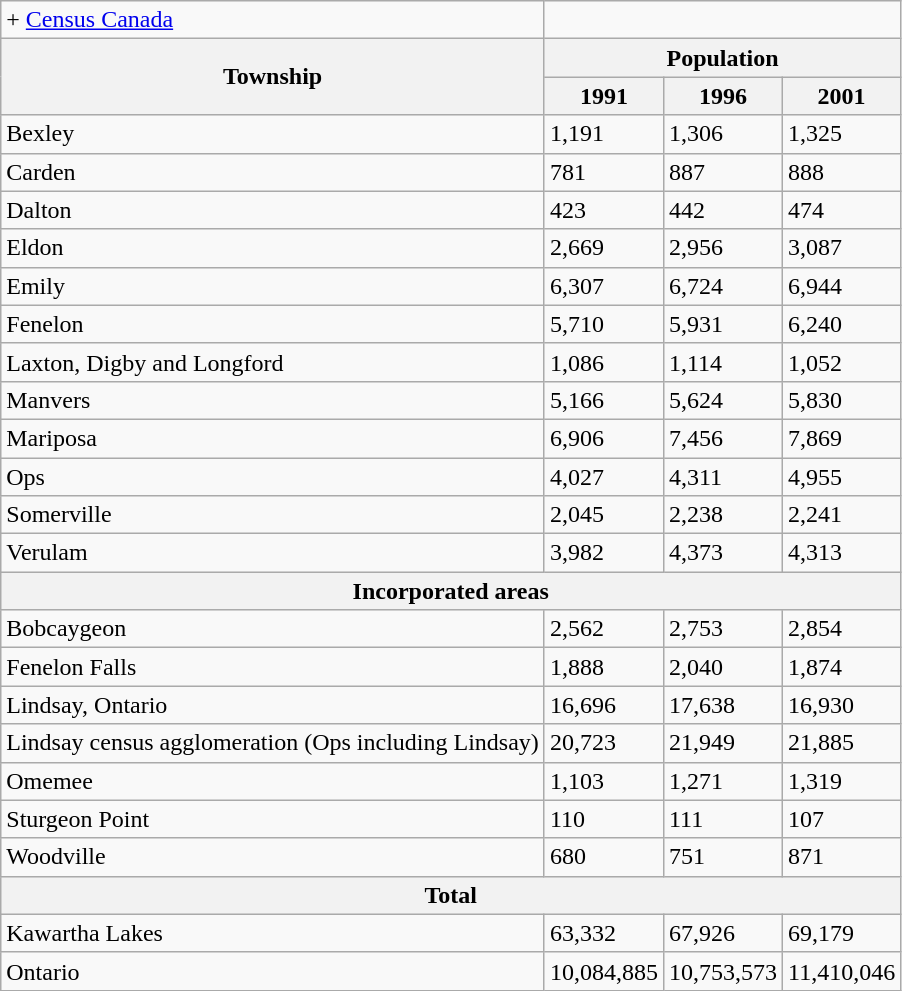<table class="wikitable">
<tr>
<td>+ <a href='#'>Census Canada</a></td>
</tr>
<tr>
<th rowspan=2>Township</th>
<th colspan=3>Population</th>
</tr>
<tr>
<th>1991</th>
<th>1996</th>
<th>2001</th>
</tr>
<tr>
<td>Bexley</td>
<td>1,191</td>
<td>1,306</td>
<td>1,325</td>
</tr>
<tr>
<td>Carden</td>
<td>781</td>
<td>887</td>
<td>888</td>
</tr>
<tr>
<td>Dalton</td>
<td>423</td>
<td>442</td>
<td>474</td>
</tr>
<tr>
<td>Eldon</td>
<td>2,669</td>
<td>2,956</td>
<td>3,087</td>
</tr>
<tr>
<td>Emily</td>
<td>6,307</td>
<td>6,724</td>
<td>6,944</td>
</tr>
<tr>
<td>Fenelon</td>
<td>5,710</td>
<td>5,931</td>
<td>6,240</td>
</tr>
<tr>
<td>Laxton, Digby and Longford</td>
<td>1,086</td>
<td>1,114</td>
<td>1,052</td>
</tr>
<tr>
<td>Manvers</td>
<td>5,166</td>
<td>5,624</td>
<td>5,830</td>
</tr>
<tr>
<td>Mariposa</td>
<td>6,906</td>
<td>7,456</td>
<td>7,869</td>
</tr>
<tr>
<td>Ops</td>
<td>4,027</td>
<td>4,311</td>
<td>4,955</td>
</tr>
<tr>
<td>Somerville</td>
<td>2,045</td>
<td>2,238</td>
<td>2,241</td>
</tr>
<tr>
<td>Verulam</td>
<td>3,982</td>
<td>4,373</td>
<td>4,313</td>
</tr>
<tr>
<th colspan=4>Incorporated areas</th>
</tr>
<tr>
<td>Bobcaygeon</td>
<td>2,562</td>
<td>2,753</td>
<td>2,854</td>
</tr>
<tr>
<td>Fenelon Falls</td>
<td>1,888</td>
<td>2,040</td>
<td>1,874</td>
</tr>
<tr>
<td>Lindsay, Ontario</td>
<td>16,696</td>
<td>17,638</td>
<td>16,930</td>
</tr>
<tr>
<td>Lindsay census agglomeration (Ops including Lindsay)</td>
<td>20,723</td>
<td>21,949</td>
<td>21,885</td>
</tr>
<tr>
<td>Omemee</td>
<td>1,103</td>
<td>1,271</td>
<td>1,319</td>
</tr>
<tr>
<td>Sturgeon Point</td>
<td>110</td>
<td>111</td>
<td>107</td>
</tr>
<tr>
<td>Woodville</td>
<td>680</td>
<td>751</td>
<td>871</td>
</tr>
<tr>
<th colspan=4>Total</th>
</tr>
<tr>
<td>Kawartha Lakes</td>
<td>63,332</td>
<td>67,926</td>
<td>69,179</td>
</tr>
<tr>
<td>Ontario</td>
<td>10,084,885</td>
<td>10,753,573</td>
<td>11,410,046</td>
</tr>
</table>
